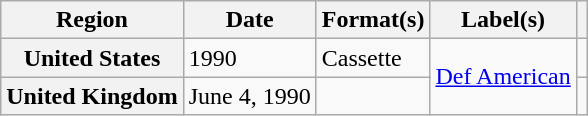<table class="wikitable plainrowheaders">
<tr>
<th scope="col">Region</th>
<th scope="col">Date</th>
<th scope="col">Format(s)</th>
<th scope="col">Label(s)</th>
<th scope="col"></th>
</tr>
<tr>
<th scope="row">United States</th>
<td>1990</td>
<td>Cassette</td>
<td rowspan="2"><a href='#'>Def American</a></td>
<td></td>
</tr>
<tr>
<th scope="row">United Kingdom</th>
<td>June 4, 1990</td>
<td></td>
<td></td>
</tr>
</table>
